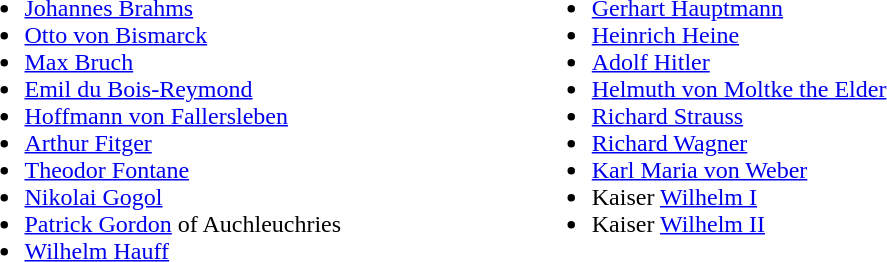<table style="width:60%;">
<tr valign="top">
<td style="width:30%;"><br><ul><li><a href='#'>Johannes Brahms</a></li><li><a href='#'>Otto von Bismarck</a></li><li><a href='#'>Max Bruch</a></li><li><a href='#'>Emil du Bois-Reymond</a></li><li><a href='#'>Hoffmann von Fallersleben</a></li><li><a href='#'>Arthur Fitger</a></li><li><a href='#'>Theodor Fontane</a></li><li><a href='#'>Nikolai Gogol</a></li><li><a href='#'>Patrick Gordon</a> of Auchleuchries</li><li><a href='#'>Wilhelm Hauff</a></li></ul></td>
<td style="width:30%;"><br><ul><li><a href='#'>Gerhart Hauptmann</a></li><li><a href='#'>Heinrich Heine</a></li><li><a href='#'>Adolf Hitler</a></li><li><a href='#'>Helmuth von Moltke the Elder</a></li><li><a href='#'>Richard Strauss</a></li><li><a href='#'>Richard Wagner</a></li><li><a href='#'>Karl Maria von Weber</a></li><li>Kaiser <a href='#'>Wilhelm I</a></li><li>Kaiser <a href='#'>Wilhelm II</a></li></ul></td>
</tr>
</table>
